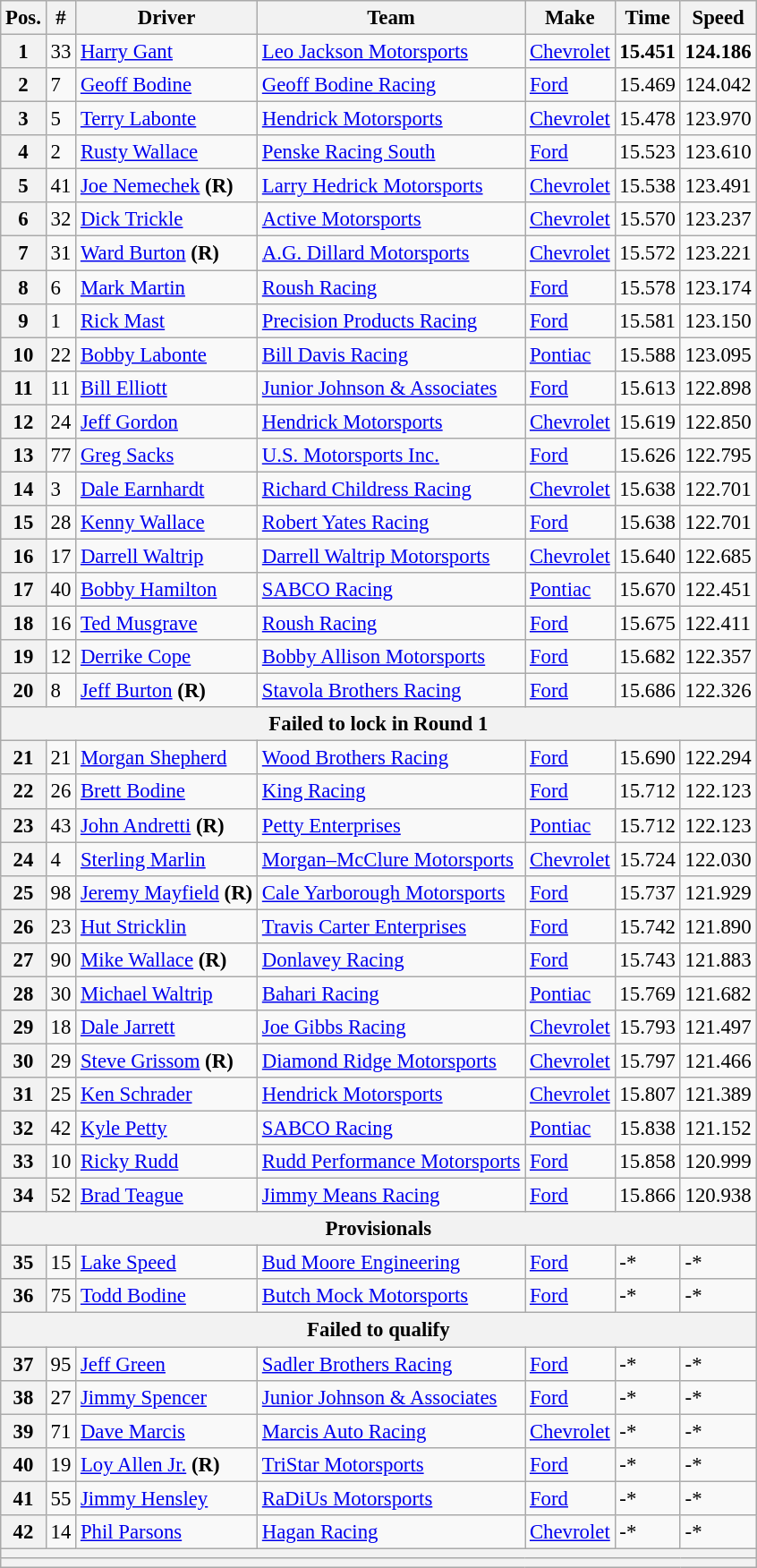<table class="wikitable" style="font-size:95%">
<tr>
<th>Pos.</th>
<th>#</th>
<th>Driver</th>
<th>Team</th>
<th>Make</th>
<th>Time</th>
<th>Speed</th>
</tr>
<tr>
<th>1</th>
<td>33</td>
<td><a href='#'>Harry Gant</a></td>
<td><a href='#'>Leo Jackson Motorsports</a></td>
<td><a href='#'>Chevrolet</a></td>
<td><strong>15.451</strong></td>
<td><strong>124.186</strong></td>
</tr>
<tr>
<th>2</th>
<td>7</td>
<td><a href='#'>Geoff Bodine</a></td>
<td><a href='#'>Geoff Bodine Racing</a></td>
<td><a href='#'>Ford</a></td>
<td>15.469</td>
<td>124.042</td>
</tr>
<tr>
<th>3</th>
<td>5</td>
<td><a href='#'>Terry Labonte</a></td>
<td><a href='#'>Hendrick Motorsports</a></td>
<td><a href='#'>Chevrolet</a></td>
<td>15.478</td>
<td>123.970</td>
</tr>
<tr>
<th>4</th>
<td>2</td>
<td><a href='#'>Rusty Wallace</a></td>
<td><a href='#'>Penske Racing South</a></td>
<td><a href='#'>Ford</a></td>
<td>15.523</td>
<td>123.610</td>
</tr>
<tr>
<th>5</th>
<td>41</td>
<td><a href='#'>Joe Nemechek</a> <strong>(R)</strong></td>
<td><a href='#'>Larry Hedrick Motorsports</a></td>
<td><a href='#'>Chevrolet</a></td>
<td>15.538</td>
<td>123.491</td>
</tr>
<tr>
<th>6</th>
<td>32</td>
<td><a href='#'>Dick Trickle</a></td>
<td><a href='#'>Active Motorsports</a></td>
<td><a href='#'>Chevrolet</a></td>
<td>15.570</td>
<td>123.237</td>
</tr>
<tr>
<th>7</th>
<td>31</td>
<td><a href='#'>Ward Burton</a> <strong>(R)</strong></td>
<td><a href='#'>A.G. Dillard Motorsports</a></td>
<td><a href='#'>Chevrolet</a></td>
<td>15.572</td>
<td>123.221</td>
</tr>
<tr>
<th>8</th>
<td>6</td>
<td><a href='#'>Mark Martin</a></td>
<td><a href='#'>Roush Racing</a></td>
<td><a href='#'>Ford</a></td>
<td>15.578</td>
<td>123.174</td>
</tr>
<tr>
<th>9</th>
<td>1</td>
<td><a href='#'>Rick Mast</a></td>
<td><a href='#'>Precision Products Racing</a></td>
<td><a href='#'>Ford</a></td>
<td>15.581</td>
<td>123.150</td>
</tr>
<tr>
<th>10</th>
<td>22</td>
<td><a href='#'>Bobby Labonte</a></td>
<td><a href='#'>Bill Davis Racing</a></td>
<td><a href='#'>Pontiac</a></td>
<td>15.588</td>
<td>123.095</td>
</tr>
<tr>
<th>11</th>
<td>11</td>
<td><a href='#'>Bill Elliott</a></td>
<td><a href='#'>Junior Johnson & Associates</a></td>
<td><a href='#'>Ford</a></td>
<td>15.613</td>
<td>122.898</td>
</tr>
<tr>
<th>12</th>
<td>24</td>
<td><a href='#'>Jeff Gordon</a></td>
<td><a href='#'>Hendrick Motorsports</a></td>
<td><a href='#'>Chevrolet</a></td>
<td>15.619</td>
<td>122.850</td>
</tr>
<tr>
<th>13</th>
<td>77</td>
<td><a href='#'>Greg Sacks</a></td>
<td><a href='#'>U.S. Motorsports Inc.</a></td>
<td><a href='#'>Ford</a></td>
<td>15.626</td>
<td>122.795</td>
</tr>
<tr>
<th>14</th>
<td>3</td>
<td><a href='#'>Dale Earnhardt</a></td>
<td><a href='#'>Richard Childress Racing</a></td>
<td><a href='#'>Chevrolet</a></td>
<td>15.638</td>
<td>122.701</td>
</tr>
<tr>
<th>15</th>
<td>28</td>
<td><a href='#'>Kenny Wallace</a></td>
<td><a href='#'>Robert Yates Racing</a></td>
<td><a href='#'>Ford</a></td>
<td>15.638</td>
<td>122.701</td>
</tr>
<tr>
<th>16</th>
<td>17</td>
<td><a href='#'>Darrell Waltrip</a></td>
<td><a href='#'>Darrell Waltrip Motorsports</a></td>
<td><a href='#'>Chevrolet</a></td>
<td>15.640</td>
<td>122.685</td>
</tr>
<tr>
<th>17</th>
<td>40</td>
<td><a href='#'>Bobby Hamilton</a></td>
<td><a href='#'>SABCO Racing</a></td>
<td><a href='#'>Pontiac</a></td>
<td>15.670</td>
<td>122.451</td>
</tr>
<tr>
<th>18</th>
<td>16</td>
<td><a href='#'>Ted Musgrave</a></td>
<td><a href='#'>Roush Racing</a></td>
<td><a href='#'>Ford</a></td>
<td>15.675</td>
<td>122.411</td>
</tr>
<tr>
<th>19</th>
<td>12</td>
<td><a href='#'>Derrike Cope</a></td>
<td><a href='#'>Bobby Allison Motorsports</a></td>
<td><a href='#'>Ford</a></td>
<td>15.682</td>
<td>122.357</td>
</tr>
<tr>
<th>20</th>
<td>8</td>
<td><a href='#'>Jeff Burton</a> <strong>(R)</strong></td>
<td><a href='#'>Stavola Brothers Racing</a></td>
<td><a href='#'>Ford</a></td>
<td>15.686</td>
<td>122.326</td>
</tr>
<tr>
<th colspan="7">Failed to lock in Round 1</th>
</tr>
<tr>
<th>21</th>
<td>21</td>
<td><a href='#'>Morgan Shepherd</a></td>
<td><a href='#'>Wood Brothers Racing</a></td>
<td><a href='#'>Ford</a></td>
<td>15.690</td>
<td>122.294</td>
</tr>
<tr>
<th>22</th>
<td>26</td>
<td><a href='#'>Brett Bodine</a></td>
<td><a href='#'>King Racing</a></td>
<td><a href='#'>Ford</a></td>
<td>15.712</td>
<td>122.123</td>
</tr>
<tr>
<th>23</th>
<td>43</td>
<td><a href='#'>John Andretti</a> <strong>(R)</strong></td>
<td><a href='#'>Petty Enterprises</a></td>
<td><a href='#'>Pontiac</a></td>
<td>15.712</td>
<td>122.123</td>
</tr>
<tr>
<th>24</th>
<td>4</td>
<td><a href='#'>Sterling Marlin</a></td>
<td><a href='#'>Morgan–McClure Motorsports</a></td>
<td><a href='#'>Chevrolet</a></td>
<td>15.724</td>
<td>122.030</td>
</tr>
<tr>
<th>25</th>
<td>98</td>
<td><a href='#'>Jeremy Mayfield</a> <strong>(R)</strong></td>
<td><a href='#'>Cale Yarborough Motorsports</a></td>
<td><a href='#'>Ford</a></td>
<td>15.737</td>
<td>121.929</td>
</tr>
<tr>
<th>26</th>
<td>23</td>
<td><a href='#'>Hut Stricklin</a></td>
<td><a href='#'>Travis Carter Enterprises</a></td>
<td><a href='#'>Ford</a></td>
<td>15.742</td>
<td>121.890</td>
</tr>
<tr>
<th>27</th>
<td>90</td>
<td><a href='#'>Mike Wallace</a> <strong>(R)</strong></td>
<td><a href='#'>Donlavey Racing</a></td>
<td><a href='#'>Ford</a></td>
<td>15.743</td>
<td>121.883</td>
</tr>
<tr>
<th>28</th>
<td>30</td>
<td><a href='#'>Michael Waltrip</a></td>
<td><a href='#'>Bahari Racing</a></td>
<td><a href='#'>Pontiac</a></td>
<td>15.769</td>
<td>121.682</td>
</tr>
<tr>
<th>29</th>
<td>18</td>
<td><a href='#'>Dale Jarrett</a></td>
<td><a href='#'>Joe Gibbs Racing</a></td>
<td><a href='#'>Chevrolet</a></td>
<td>15.793</td>
<td>121.497</td>
</tr>
<tr>
<th>30</th>
<td>29</td>
<td><a href='#'>Steve Grissom</a> <strong>(R)</strong></td>
<td><a href='#'>Diamond Ridge Motorsports</a></td>
<td><a href='#'>Chevrolet</a></td>
<td>15.797</td>
<td>121.466</td>
</tr>
<tr>
<th>31</th>
<td>25</td>
<td><a href='#'>Ken Schrader</a></td>
<td><a href='#'>Hendrick Motorsports</a></td>
<td><a href='#'>Chevrolet</a></td>
<td>15.807</td>
<td>121.389</td>
</tr>
<tr>
<th>32</th>
<td>42</td>
<td><a href='#'>Kyle Petty</a></td>
<td><a href='#'>SABCO Racing</a></td>
<td><a href='#'>Pontiac</a></td>
<td>15.838</td>
<td>121.152</td>
</tr>
<tr>
<th>33</th>
<td>10</td>
<td><a href='#'>Ricky Rudd</a></td>
<td><a href='#'>Rudd Performance Motorsports</a></td>
<td><a href='#'>Ford</a></td>
<td>15.858</td>
<td>120.999</td>
</tr>
<tr>
<th>34</th>
<td>52</td>
<td><a href='#'>Brad Teague</a></td>
<td><a href='#'>Jimmy Means Racing</a></td>
<td><a href='#'>Ford</a></td>
<td>15.866</td>
<td>120.938</td>
</tr>
<tr>
<th colspan="7">Provisionals</th>
</tr>
<tr>
<th>35</th>
<td>15</td>
<td><a href='#'>Lake Speed</a></td>
<td><a href='#'>Bud Moore Engineering</a></td>
<td><a href='#'>Ford</a></td>
<td>-*</td>
<td>-*</td>
</tr>
<tr>
<th>36</th>
<td>75</td>
<td><a href='#'>Todd Bodine</a></td>
<td><a href='#'>Butch Mock Motorsports</a></td>
<td><a href='#'>Ford</a></td>
<td>-*</td>
<td>-*</td>
</tr>
<tr>
<th colspan="7">Failed to qualify</th>
</tr>
<tr>
<th>37</th>
<td>95</td>
<td><a href='#'>Jeff Green</a></td>
<td><a href='#'>Sadler Brothers Racing</a></td>
<td><a href='#'>Ford</a></td>
<td>-*</td>
<td>-*</td>
</tr>
<tr>
<th>38</th>
<td>27</td>
<td><a href='#'>Jimmy Spencer</a></td>
<td><a href='#'>Junior Johnson & Associates</a></td>
<td><a href='#'>Ford</a></td>
<td>-*</td>
<td>-*</td>
</tr>
<tr>
<th>39</th>
<td>71</td>
<td><a href='#'>Dave Marcis</a></td>
<td><a href='#'>Marcis Auto Racing</a></td>
<td><a href='#'>Chevrolet</a></td>
<td>-*</td>
<td>-*</td>
</tr>
<tr>
<th>40</th>
<td>19</td>
<td><a href='#'>Loy Allen Jr.</a> <strong>(R)</strong></td>
<td><a href='#'>TriStar Motorsports</a></td>
<td><a href='#'>Ford</a></td>
<td>-*</td>
<td>-*</td>
</tr>
<tr>
<th>41</th>
<td>55</td>
<td><a href='#'>Jimmy Hensley</a></td>
<td><a href='#'>RaDiUs Motorsports</a></td>
<td><a href='#'>Ford</a></td>
<td>-*</td>
<td>-*</td>
</tr>
<tr>
<th>42</th>
<td>14</td>
<td><a href='#'>Phil Parsons</a></td>
<td><a href='#'>Hagan Racing</a></td>
<td><a href='#'>Chevrolet</a></td>
<td>-*</td>
<td>-*</td>
</tr>
<tr>
<th colspan="7"></th>
</tr>
<tr>
<th colspan="7"></th>
</tr>
</table>
